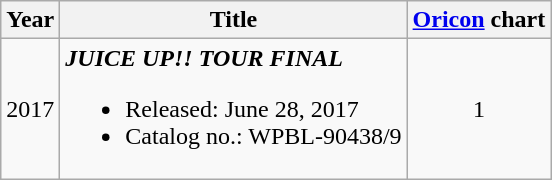<table class="wikitable">
<tr>
<th>Year</th>
<th>Title</th>
<th><a href='#'>Oricon</a> chart</th>
</tr>
<tr>
<td>2017</td>
<td><strong><em>JUICE UP!! TOUR FINAL</em></strong><br><ul><li>Released: June 28, 2017</li><li>Catalog no.: WPBL-90438/9</li></ul></td>
<td align="center">1</td>
</tr>
</table>
